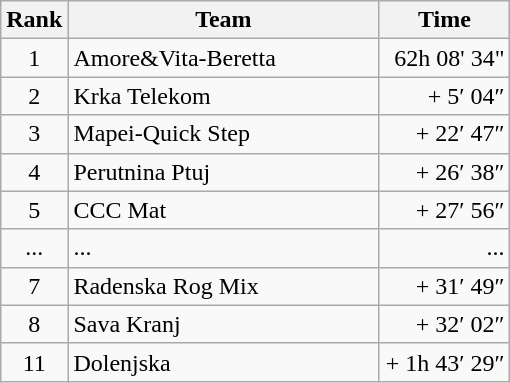<table class="wikitable">
<tr>
<th>Rank</th>
<th>Team</th>
<th>Time</th>
</tr>
<tr>
<td align=center>1</td>
<td width=200> Amore&Vita-Beretta</td>
<td width=80 align=right>62h 08' 34"</td>
</tr>
<tr>
<td align=center>2</td>
<td width=190> Krka Telekom</td>
<td width=50 align=right>+ 5′ 04″</td>
</tr>
<tr>
<td align=center>3</td>
<td width=190> Mapei-Quick Step</td>
<td width=50 align=right>+ 22′ 47″</td>
</tr>
<tr>
<td align=center>4</td>
<td width=190> Perutnina Ptuj</td>
<td width=50 align=right>+ 26′ 38″</td>
</tr>
<tr>
<td align=center>5</td>
<td width=190> CCC Mat</td>
<td width=50 align=right>+ 27′ 56″</td>
</tr>
<tr>
<td align=center>...</td>
<td width=190>...</td>
<td width=50 align=right>...</td>
</tr>
<tr>
<td align=center>7</td>
<td width=190> Radenska Rog Mix</td>
<td width=50 align=right>+ 31′ 49″</td>
</tr>
<tr>
<td align=center>8</td>
<td width=190> Sava Kranj</td>
<td width=50 align=right>+ 32′ 02″</td>
</tr>
<tr>
<td align=center>11</td>
<td width=190> Dolenjska</td>
<td width=50 align=right>+ 1h 43′ 29″</td>
</tr>
</table>
